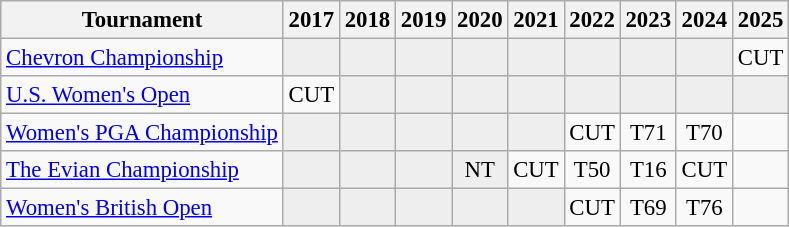<table class="wikitable" style="font-size:95%;text-align:center;">
<tr>
<th>Tournament</th>
<th>2017</th>
<th>2018</th>
<th>2019</th>
<th>2020</th>
<th>2021</th>
<th>2022</th>
<th>2023</th>
<th>2024</th>
<th>2025</th>
</tr>
<tr>
<td align=left><a href='#'>Chevron Championship</a></td>
<td style="background:#eeeeee;"></td>
<td style="background:#eeeeee;"></td>
<td style="background:#eeeeee;"></td>
<td style="background:#eeeeee;"></td>
<td style="background:#eeeeee;"></td>
<td style="background:#eeeeee;"></td>
<td style="background:#eeeeee;"></td>
<td style="background:#eeeeee;"></td>
<td>CUT</td>
</tr>
<tr>
<td align=left><a href='#'>U.S. Women's Open</a></td>
<td>CUT</td>
<td style="background:#eeeeee;"></td>
<td style="background:#eeeeee;"></td>
<td style="background:#eeeeee;"></td>
<td style="background:#eeeeee;"></td>
<td style="background:#eeeeee;"></td>
<td style="background:#eeeeee;"></td>
<td style="background:#eeeeee;"></td>
<td style="background:#eeeeee;"></td>
</tr>
<tr>
<td align=left><a href='#'>Women's PGA Championship</a></td>
<td style="background:#eeeeee;"></td>
<td style="background:#eeeeee;"></td>
<td style="background:#eeeeee;"></td>
<td style="background:#eeeeee;"></td>
<td style="background:#eeeeee;"></td>
<td>CUT</td>
<td>T71</td>
<td>T70</td>
<td></td>
</tr>
<tr>
<td align=left><a href='#'>The Evian Championship</a></td>
<td style="background:#eeeeee;"></td>
<td style="background:#eeeeee;"></td>
<td style="background:#eeeeee;"></td>
<td style="background:#eeeeee;">NT</td>
<td>CUT</td>
<td>T50</td>
<td>T16</td>
<td>CUT</td>
<td></td>
</tr>
<tr>
<td align=left><a href='#'>Women's British Open</a></td>
<td style="background:#eeeeee;"></td>
<td style="background:#eeeeee;"></td>
<td style="background:#eeeeee;"></td>
<td style="background:#eeeeee;"></td>
<td style="background:#eeeeee;"></td>
<td>CUT</td>
<td>T69</td>
<td>T76</td>
<td></td>
</tr>
</table>
